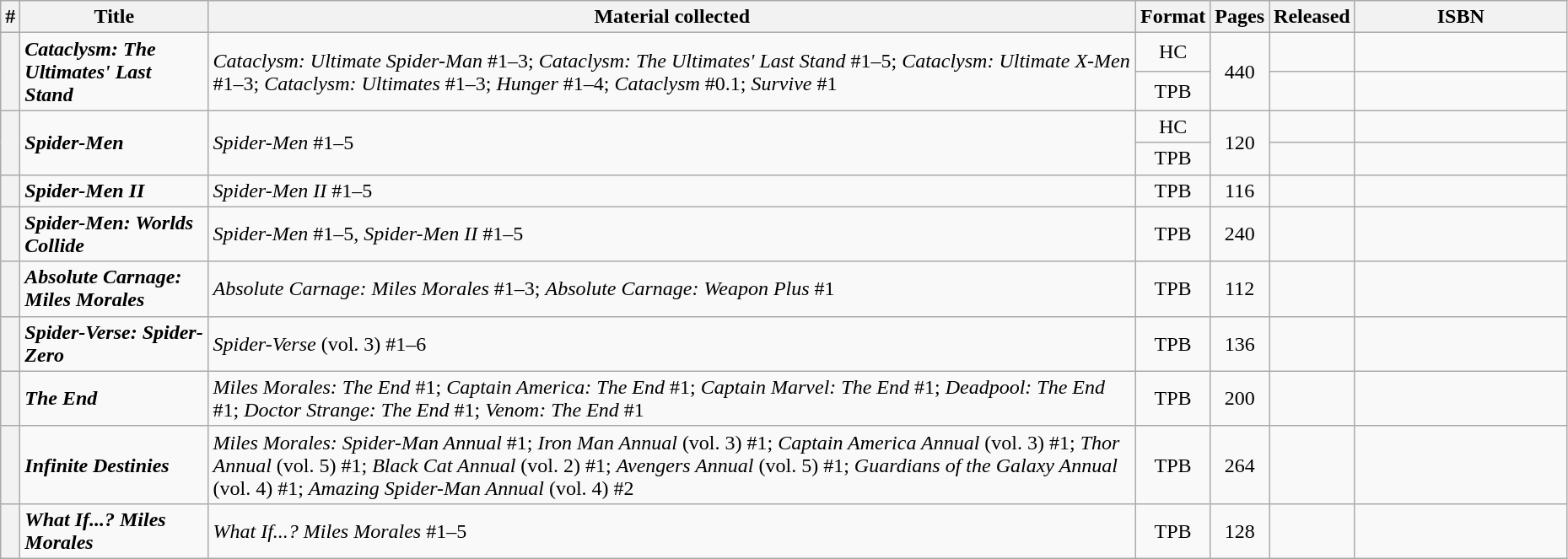<table class="wikitable sortable" width=98%>
<tr>
<th width=4px>#</th>
<th>Title</th>
<th>Material collected</th>
<th class="unsortable">Format</th>
<th>Pages</th>
<th>Released</th>
<th class="unsortable" style="width: 10em;">ISBN</th>
</tr>
<tr>
<th style="background-color: light grey;" rowspan=2></th>
<td rowspan=2><strong><em>Cataclysm: The Ultimates' Last Stand</em></strong></td>
<td rowspan=2><em>Cataclysm: Ultimate Spider-Man</em> #1–3; <em>Cataclysm: The Ultimates' Last Stand</em> #1–5; <em>Cataclysm: Ultimate X-Men</em> #1–3; <em>Cataclysm: Ultimates</em> #1–3; <em>Hunger</em> #1–4; <em>Cataclysm</em> #0.1; <em>Survive</em> #1</td>
<td style="text-align: center;">HC</td>
<td rowspan=2 style="text-align: center;">440</td>
<td></td>
<td></td>
</tr>
<tr>
<td style="text-align: center;">TPB</td>
<td></td>
<td></td>
</tr>
<tr>
<th style="background-color: light grey;" rowspan=2></th>
<td rowspan=2><strong><em>Spider-Men</em></strong></td>
<td rowspan=2><em>Spider-Men</em> #1–5</td>
<td style="text-align: center;">HC</td>
<td rowspan=2 style="text-align: center;">120</td>
<td></td>
<td></td>
</tr>
<tr>
<td style="text-align: center;">TPB</td>
<td></td>
<td></td>
</tr>
<tr>
<th style="background-color: light grey;"></th>
<td><strong><em>Spider-Men II</em></strong></td>
<td><em>Spider-Men II</em> #1–5</td>
<td style="text-align: center;">TPB</td>
<td style="text-align: center;">116</td>
<td></td>
<td></td>
</tr>
<tr>
<th style="background-color: light grey;"></th>
<td><strong><em>Spider-Men: Worlds Collide</em></strong></td>
<td><em>Spider-Men</em> #1–5, <em>Spider-Men II</em> #1–5</td>
<td style="text-align: center;">TPB</td>
<td style="text-align: center;">240</td>
<td></td>
<td></td>
</tr>
<tr>
<th style="background-color: light grey;"></th>
<td><strong><em>Absolute Carnage: Miles Morales</em></strong></td>
<td><em>Absolute Carnage: Miles Morales</em> #1–3; <em>Absolute Carnage: Weapon Plus</em> #1</td>
<td style="text-align: center;">TPB</td>
<td style="text-align: center;">112</td>
<td></td>
<td></td>
</tr>
<tr>
<th style="background-color: light grey;"></th>
<td><strong><em>Spider-Verse: Spider-Zero</em></strong></td>
<td><em>Spider-Verse</em> (vol. 3) #1–6</td>
<td style="text-align: center;">TPB</td>
<td style="text-align: center;">136</td>
<td></td>
<td></td>
</tr>
<tr>
<th style="background-color: light grey;"></th>
<td><strong><em>The End</em></strong></td>
<td><em>Miles Morales: The End</em> #1; <em>Captain America: The End</em> #1; <em>Captain Marvel: The End</em> #1; <em>Deadpool: The End</em> #1; <em>Doctor Strange: The End</em> #1; <em>Venom: The End</em> #1</td>
<td style="text-align: center;">TPB</td>
<td style="text-align: center;">200</td>
<td></td>
<td></td>
</tr>
<tr>
<th style="background-color: light grey;"></th>
<td><strong><em>Infinite Destinies</em></strong></td>
<td><em>Miles Morales: Spider-Man Annual</em> #1; <em>Iron Man Annual</em> (vol. 3) #1; <em>Captain America Annual</em> (vol. 3) #1; <em>Thor Annual</em> (vol. 5) #1; <em>Black Cat Annual</em> (vol. 2) #1; <em>Avengers Annual</em> (vol. 5) #1; <em>Guardians of the Galaxy Annual</em> (vol. 4) #1; <em>Amazing Spider-Man Annual</em> (vol. 4) #2</td>
<td style="text-align: center;">TPB</td>
<td style="text-align: center;">264</td>
<td></td>
<td></td>
</tr>
<tr>
<th style="background-color: light grey;"></th>
<td><strong><em>What If...? Miles Morales</em></strong></td>
<td><em>What If...? Miles Morales</em> #1–5</td>
<td style="text-align: center;">TPB</td>
<td style="text-align: center;">128</td>
<td></td>
<td></td>
</tr>
</table>
